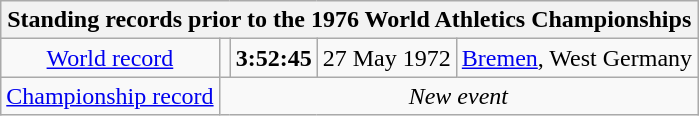<table class="wikitable" style=" text-align:center;">
<tr>
<th colspan="5">Standing records prior to the 1976 World Athletics Championships</th>
</tr>
<tr>
<td><a href='#'>World record</a></td>
<td></td>
<td><strong>3:52:45</strong></td>
<td>27 May 1972</td>
<td><a href='#'>Bremen</a>, West Germany</td>
</tr>
<tr>
<td><a href='#'>Championship record</a></td>
<td colspan="4"><em>New event</em></td>
</tr>
</table>
